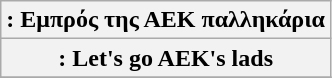<table class="wikitable">
<tr>
<th>: Εμπρός της ΑΕΚ παλληκάρια<br></th>
</tr>
<tr>
<th>: Let's go AEK's lads<br></th>
</tr>
<tr>
</tr>
</table>
